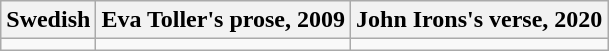<table class="wikitable">
<tr>
<th>Swedish</th>
<th>Eva Toller's prose, 2009</th>
<th>John Irons's verse, 2020</th>
</tr>
<tr>
<td></td>
<td></td>
<td></td>
</tr>
</table>
